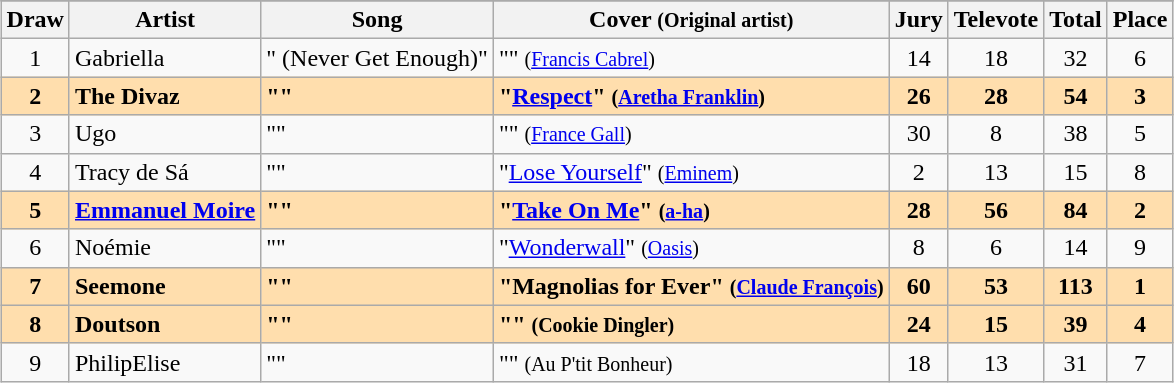<table class="sortable wikitable" style="margin: 1em auto 1em auto; text-align:center">
<tr>
</tr>
<tr>
<th>Draw</th>
<th>Artist</th>
<th>Song</th>
<th>Cover <small>(Original artist)</small></th>
<th>Jury</th>
<th>Televote</th>
<th>Total</th>
<th>Place</th>
</tr>
<tr>
<td>1</td>
<td align="left">Gabriella</td>
<td align="left">" (Never Get Enough)"</td>
<td align="left">"" <small>(<a href='#'>Francis Cabrel</a>)</small></td>
<td>14</td>
<td>18</td>
<td>32</td>
<td>6</td>
</tr>
<tr style="font-weight:bold; background:navajowhite;">
<td>2</td>
<td align="left" data-sort-value="Divas, The">The Divaz</td>
<td align="left">""</td>
<td align="left">"<a href='#'>Respect</a>" <small>(<a href='#'>Aretha Franklin</a>)</small></td>
<td>26</td>
<td>28</td>
<td>54</td>
<td>3</td>
</tr>
<tr>
<td>3</td>
<td align="left">Ugo</td>
<td align="left">""</td>
<td align="left">"" <small>(<a href='#'>France Gall</a>)</small></td>
<td>30</td>
<td>8</td>
<td>38</td>
<td>5</td>
</tr>
<tr>
<td>4</td>
<td align="left">Tracy de Sá</td>
<td align="left">""</td>
<td align="left">"<a href='#'>Lose Yourself</a>" <small>(<a href='#'>Eminem</a>)</small></td>
<td>2</td>
<td>13</td>
<td>15</td>
<td>8</td>
</tr>
<tr style="font-weight:bold; background:navajowhite;">
<td>5</td>
<td align="left"><a href='#'>Emmanuel Moire</a></td>
<td align="left">""</td>
<td align="left">"<a href='#'>Take On Me</a>" <small>(<a href='#'>a-ha</a>)</small></td>
<td>28</td>
<td>56</td>
<td>84</td>
<td>2</td>
</tr>
<tr>
<td>6</td>
<td align="left">Noémie</td>
<td align="left">""</td>
<td align="left">"<a href='#'>Wonderwall</a>" <small>(<a href='#'>Oasis</a>)</small></td>
<td>8</td>
<td>6</td>
<td>14</td>
<td>9</td>
</tr>
<tr style="font-weight:bold; background:navajowhite;">
<td>7</td>
<td align="left">Seemone</td>
<td align="left">""</td>
<td align="left">"Magnolias for Ever" <small>(<a href='#'>Claude François</a>)</small></td>
<td>60</td>
<td>53</td>
<td>113</td>
<td>1</td>
</tr>
<tr style="font-weight:bold; background:navajowhite;">
<td>8</td>
<td align="left">Doutson</td>
<td align="left">""</td>
<td align="left">"" <small>(Cookie Dingler)</small></td>
<td>24</td>
<td>15</td>
<td>39</td>
<td>4</td>
</tr>
<tr>
<td>9</td>
<td align="left">PhilipElise</td>
<td align="left">""</td>
<td align="left">"" <small>(Au P'tit Bonheur)</small></td>
<td>18</td>
<td>13</td>
<td>31</td>
<td>7</td>
</tr>
</table>
